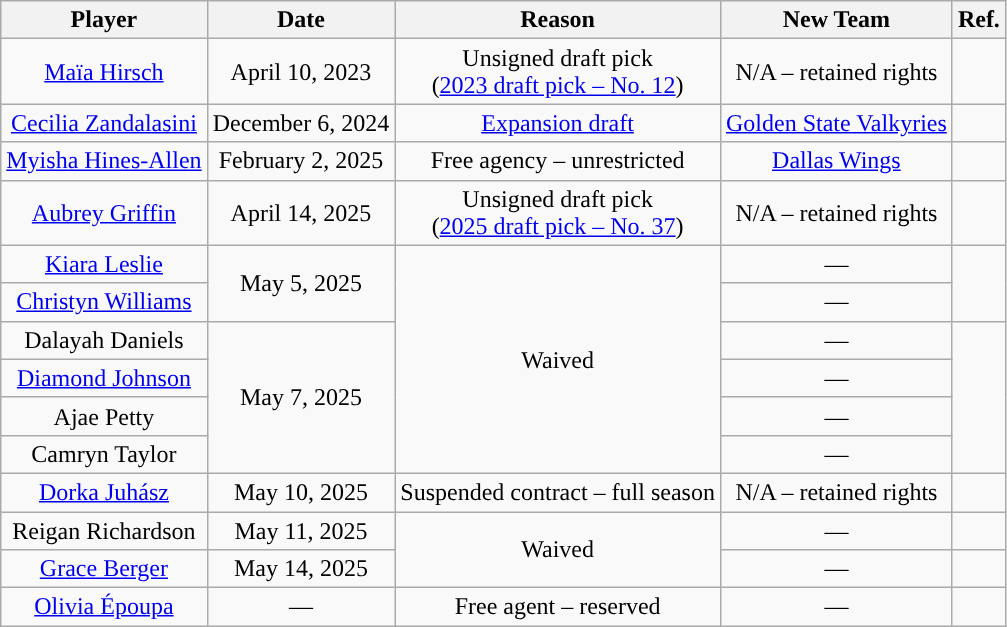<table class="wikitable sortable sortable" style="text-align: center">
<tr>
<th>Player</th>
<th>Date</th>
<th>Reason</th>
<th>New Team</th>
<th>Ref.</th>
</tr>
<tr>
<td><a href='#'>Maïa Hirsch</a></td>
<td>April 10, 2023</td>
<td>Unsigned draft pick<br>(<a href='#'>2023 draft pick – No. 12</a>)</td>
<td>N/A – retained rights</td>
<td></td>
</tr>
<tr>
<td><a href='#'>Cecilia Zandalasini</a></td>
<td>December 6, 2024</td>
<td><a href='#'>Expansion draft</a></td>
<td><a href='#'>Golden State Valkyries</a></td>
<td></td>
</tr>
<tr>
<td><a href='#'>Myisha Hines-Allen</a></td>
<td>February 2, 2025</td>
<td>Free agency – unrestricted</td>
<td><a href='#'>Dallas Wings</a></td>
<td></td>
</tr>
<tr>
<td><a href='#'>Aubrey Griffin</a></td>
<td>April 14, 2025</td>
<td>Unsigned draft pick<br>(<a href='#'>2025 draft pick – No. 37</a>)</td>
<td>N/A – retained rights</td>
<td></td>
</tr>
<tr>
<td><a href='#'>Kiara Leslie</a></td>
<td rowspan=2>May 5, 2025</td>
<td rowspan=6>Waived</td>
<td>—</td>
<td rowspan=2></td>
</tr>
<tr>
<td><a href='#'>Christyn Williams</a></td>
<td>—</td>
</tr>
<tr>
<td>Dalayah Daniels</td>
<td rowspan=4>May 7, 2025</td>
<td>—</td>
<td rowspan=4></td>
</tr>
<tr>
<td><a href='#'>Diamond Johnson</a></td>
<td>—</td>
</tr>
<tr>
<td>Ajae Petty</td>
<td>—</td>
</tr>
<tr>
<td>Camryn Taylor</td>
<td>—</td>
</tr>
<tr>
<td><a href='#'>Dorka Juhász</a></td>
<td>May 10, 2025</td>
<td>Suspended contract – full season</td>
<td>N/A – retained rights</td>
<td></td>
</tr>
<tr>
<td>Reigan Richardson</td>
<td>May 11, 2025</td>
<td rowspan="2">Waived</td>
<td>—</td>
<td></td>
</tr>
<tr>
<td><a href='#'>Grace Berger</a></td>
<td>May 14, 2025</td>
<td>—</td>
<td></td>
</tr>
<tr>
<td><a href='#'>Olivia Époupa</a></td>
<td>—</td>
<td>Free agent – reserved</td>
<td>—</td>
<td></td>
</tr>
</table>
